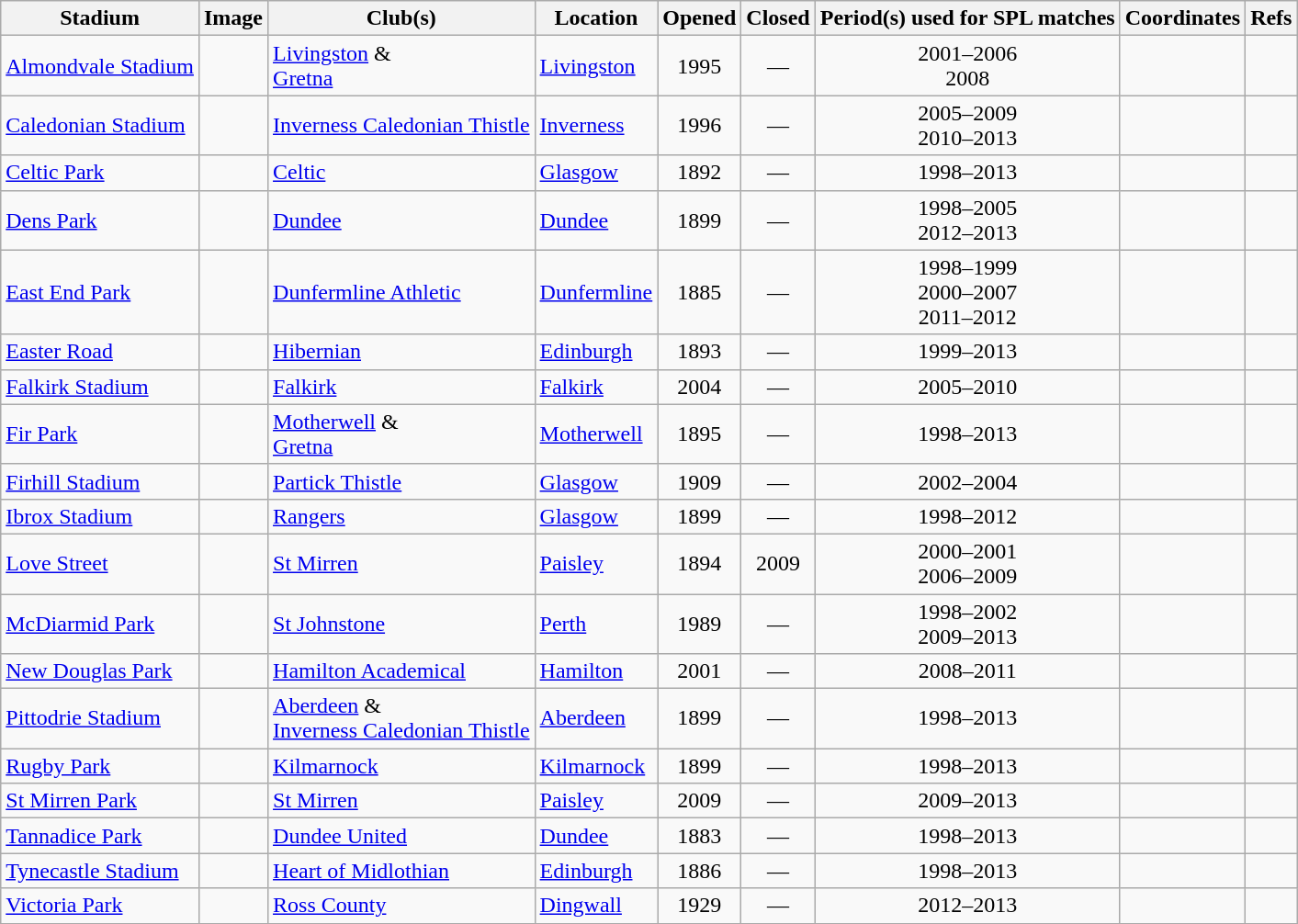<table class="wikitable sortable">
<tr>
<th>Stadium</th>
<th>Image</th>
<th>Club(s)</th>
<th>Location</th>
<th>Opened</th>
<th>Closed</th>
<th>Period(s) used for SPL matches</th>
<th class="unsortable">Coordinates</th>
<th class="unsortable">Refs</th>
</tr>
<tr>
<td><a href='#'>Almondvale Stadium</a></td>
<td></td>
<td><a href='#'>Livingston</a> &<br><a href='#'>Gretna</a></td>
<td><a href='#'>Livingston</a></td>
<td align=center>1995</td>
<td align=center>—</td>
<td align=center>2001–2006 <br>2008</td>
<td><small></small></td>
<td align=center></td>
</tr>
<tr>
<td><a href='#'>Caledonian Stadium</a></td>
<td></td>
<td><a href='#'>Inverness Caledonian Thistle</a></td>
<td><a href='#'>Inverness</a></td>
<td align=center>1996</td>
<td align=center>—</td>
<td align=center>2005–2009 <br>2010–2013</td>
<td><small></small></td>
<td align=center></td>
</tr>
<tr>
<td><a href='#'>Celtic Park</a></td>
<td></td>
<td><a href='#'>Celtic</a></td>
<td><a href='#'>Glasgow</a></td>
<td align=center>1892</td>
<td align=center>—</td>
<td align=center>1998–2013</td>
<td><small></small></td>
<td align=center></td>
</tr>
<tr>
<td><a href='#'>Dens Park</a></td>
<td></td>
<td><a href='#'>Dundee</a></td>
<td><a href='#'>Dundee</a></td>
<td align=center>1899</td>
<td align=center>—</td>
<td align=center>1998–2005 <br> 2012–2013</td>
<td><small></small></td>
<td align=center></td>
</tr>
<tr>
<td><a href='#'>East End Park</a></td>
<td></td>
<td><a href='#'>Dunfermline Athletic</a></td>
<td><a href='#'>Dunfermline</a></td>
<td align=center>1885</td>
<td align=center>—</td>
<td align=center>1998–1999<br>2000–2007<br>2011–2012</td>
<td><small></small></td>
<td align=center></td>
</tr>
<tr>
<td><a href='#'>Easter Road</a></td>
<td></td>
<td><a href='#'>Hibernian</a></td>
<td><a href='#'>Edinburgh</a></td>
<td align=center>1893</td>
<td align=center>—</td>
<td align=center>1999–2013</td>
<td><small></small></td>
<td align=center></td>
</tr>
<tr>
<td><a href='#'>Falkirk Stadium</a></td>
<td></td>
<td><a href='#'>Falkirk</a></td>
<td><a href='#'>Falkirk</a></td>
<td align=center>2004</td>
<td align=center>—</td>
<td align=center>2005–2010</td>
<td><small></small></td>
<td align=center></td>
</tr>
<tr>
<td><a href='#'>Fir Park</a></td>
<td></td>
<td><a href='#'>Motherwell</a> &<br><a href='#'>Gretna</a></td>
<td><a href='#'>Motherwell</a></td>
<td align=center>1895</td>
<td align=center>—</td>
<td align=center>1998–2013</td>
<td><small></small></td>
<td align=center></td>
</tr>
<tr>
<td><a href='#'>Firhill Stadium</a></td>
<td></td>
<td><a href='#'>Partick Thistle</a></td>
<td><a href='#'>Glasgow</a></td>
<td align=center>1909</td>
<td align=center>—</td>
<td align=center>2002–2004</td>
<td><small></small></td>
<td align=center></td>
</tr>
<tr>
<td><a href='#'>Ibrox Stadium</a></td>
<td></td>
<td><a href='#'>Rangers</a></td>
<td><a href='#'>Glasgow</a></td>
<td align=center>1899</td>
<td align=center>—</td>
<td align=center>1998–2012</td>
<td><small></small></td>
<td align=center></td>
</tr>
<tr>
<td><a href='#'>Love Street</a></td>
<td></td>
<td><a href='#'>St Mirren</a></td>
<td><a href='#'>Paisley</a></td>
<td align=center>1894</td>
<td align=center>2009</td>
<td align=center>2000–2001<br>2006–2009</td>
<td><small></small></td>
<td align=center></td>
</tr>
<tr>
<td><a href='#'>McDiarmid Park</a></td>
<td></td>
<td><a href='#'>St Johnstone</a></td>
<td><a href='#'>Perth</a></td>
<td align=center>1989</td>
<td align=center>—</td>
<td align=center>1998–2002<br>2009–2013</td>
<td><small></small></td>
<td align=center></td>
</tr>
<tr>
<td><a href='#'>New Douglas Park</a></td>
<td></td>
<td><a href='#'>Hamilton Academical</a></td>
<td><a href='#'>Hamilton</a></td>
<td align=center>2001</td>
<td align=center>—</td>
<td align=center>2008–2011</td>
<td><small></small></td>
<td align=center></td>
</tr>
<tr>
<td><a href='#'>Pittodrie Stadium</a></td>
<td></td>
<td><a href='#'>Aberdeen</a> &<br><a href='#'>Inverness Caledonian Thistle</a></td>
<td><a href='#'>Aberdeen</a></td>
<td align=center>1899</td>
<td align=center>—</td>
<td align=center>1998–2013</td>
<td><small></small></td>
<td align=center></td>
</tr>
<tr>
<td><a href='#'>Rugby Park</a></td>
<td></td>
<td><a href='#'>Kilmarnock</a></td>
<td><a href='#'>Kilmarnock</a></td>
<td align=center>1899</td>
<td align=center>—</td>
<td align=center>1998–2013</td>
<td><small></small></td>
<td align=center></td>
</tr>
<tr>
<td><a href='#'>St Mirren Park</a></td>
<td></td>
<td><a href='#'>St Mirren</a></td>
<td><a href='#'>Paisley</a></td>
<td align=center>2009</td>
<td align=center>—</td>
<td align=center>2009–2013</td>
<td><small></small></td>
<td align=center></td>
</tr>
<tr>
<td><a href='#'>Tannadice Park</a></td>
<td></td>
<td><a href='#'>Dundee United</a></td>
<td><a href='#'>Dundee</a></td>
<td align=center>1883</td>
<td align=center>—</td>
<td align=center>1998–2013</td>
<td><small></small></td>
<td align=center></td>
</tr>
<tr>
<td><a href='#'>Tynecastle Stadium</a></td>
<td></td>
<td><a href='#'>Heart of Midlothian</a></td>
<td><a href='#'>Edinburgh</a></td>
<td align=center>1886</td>
<td align=center>—</td>
<td align=center>1998–2013</td>
<td><small></small></td>
<td align=center></td>
</tr>
<tr>
<td><a href='#'>Victoria Park</a></td>
<td></td>
<td><a href='#'>Ross County</a></td>
<td><a href='#'>Dingwall</a></td>
<td align=center>1929</td>
<td align=center>—</td>
<td align=center>2012–2013</td>
<td><small></small></td>
<td align=center></td>
</tr>
<tr>
</tr>
</table>
